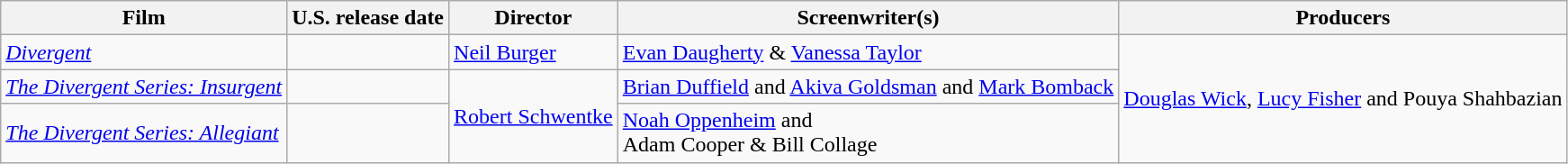<table class="wikitable plainrowheaders">
<tr>
<th>Film</th>
<th>U.S. release date</th>
<th>Director</th>
<th>Screenwriter(s)</th>
<th>Producers</th>
</tr>
<tr>
<td><em><a href='#'>Divergent</a></em></td>
<td></td>
<td><a href='#'>Neil Burger</a></td>
<td><a href='#'>Evan Daugherty</a> & <a href='#'>Vanessa Taylor</a></td>
<td rowspan="3"><a href='#'>Douglas Wick</a>, <a href='#'>Lucy Fisher</a> and Pouya Shahbazian</td>
</tr>
<tr>
<td><em><a href='#'>The Divergent Series: Insurgent</a></em></td>
<td></td>
<td rowspan="2"><a href='#'>Robert Schwentke</a></td>
<td><a href='#'>Brian Duffield</a> and <a href='#'>Akiva Goldsman</a> and <a href='#'>Mark Bomback</a></td>
</tr>
<tr>
<td><em><a href='#'>The Divergent Series: Allegiant</a></em></td>
<td></td>
<td><a href='#'>Noah Oppenheim</a> and <br>Adam Cooper & Bill Collage</td>
</tr>
</table>
